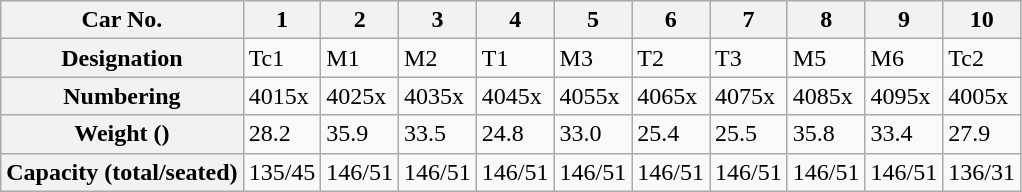<table class="wikitable">
<tr>
<th>Car No.</th>
<th>1</th>
<th>2</th>
<th>3</th>
<th>4</th>
<th>5</th>
<th>6</th>
<th>7</th>
<th>8</th>
<th>9</th>
<th>10</th>
</tr>
<tr>
<th>Designation</th>
<td>Tc1</td>
<td>M1</td>
<td>M2</td>
<td>T1</td>
<td>M3</td>
<td>T2</td>
<td>T3</td>
<td>M5</td>
<td>M6</td>
<td>Tc2</td>
</tr>
<tr>
<th>Numbering</th>
<td>4015x</td>
<td>4025x</td>
<td>4035x</td>
<td>4045x</td>
<td>4055x</td>
<td>4065x</td>
<td>4075x</td>
<td>4085x</td>
<td>4095x</td>
<td>4005x</td>
</tr>
<tr>
<th>Weight ()</th>
<td>28.2</td>
<td>35.9</td>
<td>33.5</td>
<td>24.8</td>
<td>33.0</td>
<td>25.4</td>
<td>25.5</td>
<td>35.8</td>
<td>33.4</td>
<td>27.9</td>
</tr>
<tr>
<th>Capacity (total/seated)</th>
<td>135/45</td>
<td>146/51</td>
<td>146/51</td>
<td>146/51</td>
<td>146/51</td>
<td>146/51</td>
<td>146/51</td>
<td>146/51</td>
<td>146/51</td>
<td>136/31</td>
</tr>
</table>
